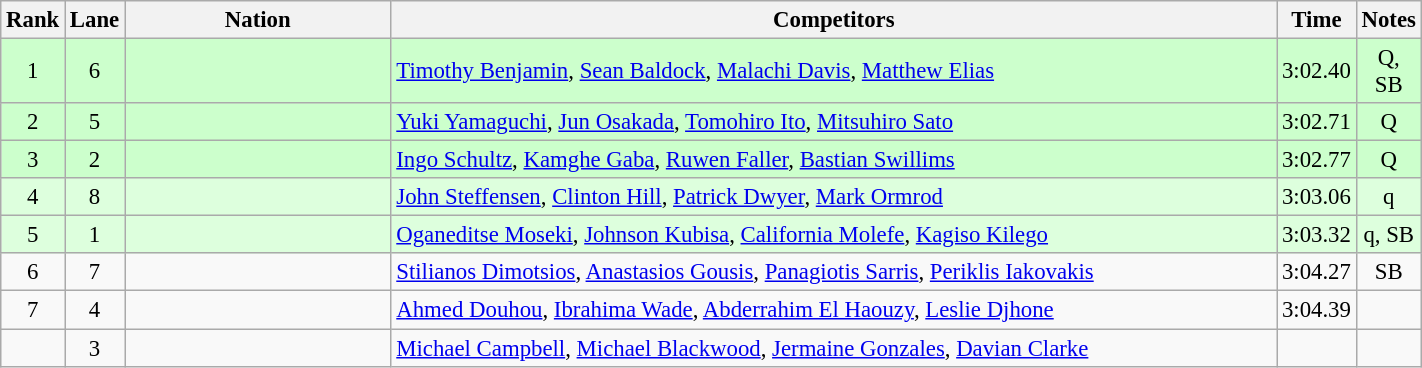<table class="wikitable sortable"  style="width:75%; text-align:center; font-size:95%;">
<tr>
<th width=15>Rank</th>
<th width=15>Lane</th>
<th width=200>Nation</th>
<th width=700>Competitors</th>
<th width=15>Time</th>
<th width=15>Notes</th>
</tr>
<tr bgcolor=ccffcc>
<td>1</td>
<td>6</td>
<td align=left></td>
<td align=left><a href='#'>Timothy Benjamin</a>, <a href='#'>Sean Baldock</a>, <a href='#'>Malachi Davis</a>, <a href='#'>Matthew Elias</a></td>
<td>3:02.40</td>
<td>Q, SB</td>
</tr>
<tr bgcolor=ccffcc>
<td>2</td>
<td>5</td>
<td align=left></td>
<td align=left><a href='#'>Yuki Yamaguchi</a>, <a href='#'>Jun Osakada</a>, <a href='#'>Tomohiro Ito</a>, <a href='#'>Mitsuhiro Sato</a></td>
<td>3:02.71</td>
<td>Q</td>
</tr>
<tr bgcolor=ccffcc>
<td>3</td>
<td>2</td>
<td align=left></td>
<td align=left><a href='#'>Ingo Schultz</a>, <a href='#'>Kamghe Gaba</a>, <a href='#'>Ruwen Faller</a>, <a href='#'>Bastian Swillims</a></td>
<td>3:02.77</td>
<td>Q</td>
</tr>
<tr bgcolor=ddffdd>
<td>4</td>
<td>8</td>
<td align=left></td>
<td align=left><a href='#'>John Steffensen</a>, <a href='#'>Clinton Hill</a>, <a href='#'>Patrick Dwyer</a>, <a href='#'>Mark Ormrod</a></td>
<td>3:03.06</td>
<td>q</td>
</tr>
<tr bgcolor=ddffdd>
<td>5</td>
<td>1</td>
<td align=left></td>
<td align=left><a href='#'>Oganeditse Moseki</a>, <a href='#'>Johnson Kubisa</a>, <a href='#'>California Molefe</a>, <a href='#'>Kagiso Kilego</a></td>
<td>3:03.32</td>
<td>q, SB</td>
</tr>
<tr>
<td>6</td>
<td>7</td>
<td align=left></td>
<td align=left><a href='#'>Stilianos Dimotsios</a>, <a href='#'>Anastasios Gousis</a>, <a href='#'>Panagiotis Sarris</a>, <a href='#'>Periklis Iakovakis</a></td>
<td>3:04.27</td>
<td>SB</td>
</tr>
<tr>
<td>7</td>
<td>4</td>
<td align=left></td>
<td align=left><a href='#'>Ahmed Douhou</a>, <a href='#'>Ibrahima Wade</a>, <a href='#'>Abderrahim El Haouzy</a>, <a href='#'>Leslie Djhone</a></td>
<td>3:04.39</td>
<td></td>
</tr>
<tr>
<td></td>
<td>3</td>
<td align=left></td>
<td align=left><a href='#'>Michael Campbell</a>, <a href='#'>Michael Blackwood</a>, <a href='#'>Jermaine Gonzales</a>, <a href='#'>Davian Clarke</a></td>
<td></td>
<td></td>
</tr>
</table>
